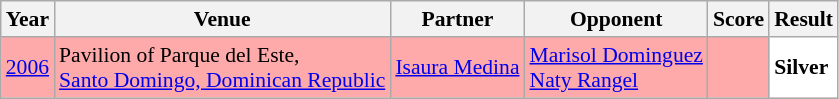<table class="sortable wikitable" style="font-size: 90%;">
<tr>
<th>Year</th>
<th>Venue</th>
<th>Partner</th>
<th>Opponent</th>
<th>Score</th>
<th>Result</th>
</tr>
<tr style="background:#FFAAAA">
<td align="center"><a href='#'>2006</a></td>
<td align="left">Pavilion of Parque del Este,<br><a href='#'>Santo Domingo, Dominican Republic</a></td>
<td align="left"> <a href='#'>Isaura Medina</a></td>
<td align="left"> <a href='#'>Marisol Dominguez</a> <br>  <a href='#'>Naty Rangel</a></td>
<td align="left"></td>
<td style="text-align:left; background:white"> <strong>Silver</strong></td>
</tr>
</table>
